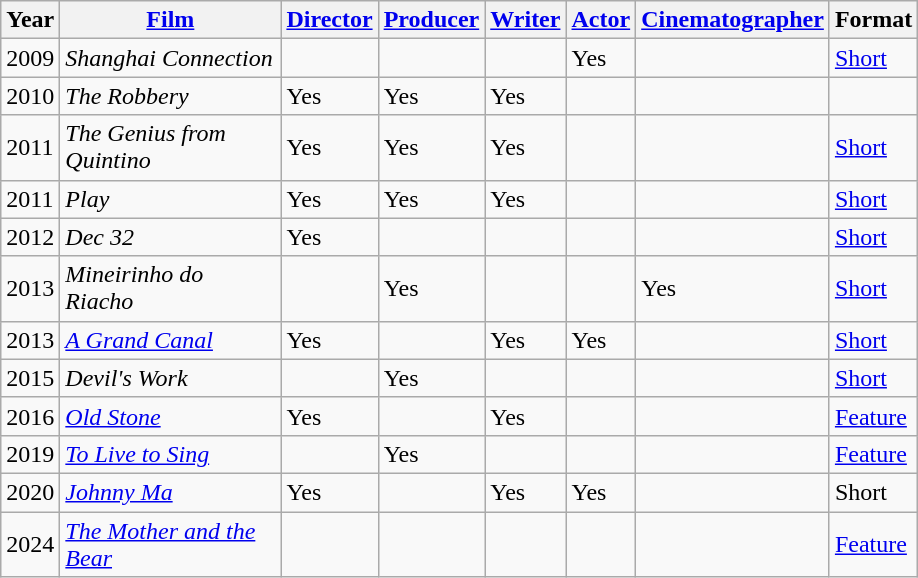<table class="wikitable sortable">
<tr>
<th>Year</th>
<th style="width:140px;"><a href='#'>Film</a></th>
<th><a href='#'>Director</a></th>
<th><a href='#'>Producer</a></th>
<th><a href='#'>Writer</a></th>
<th><a href='#'>Actor</a></th>
<th><a href='#'>Cinematographer</a></th>
<th>Format</th>
</tr>
<tr>
<td>2009</td>
<td><em>Shanghai Connection</em></td>
<td></td>
<td></td>
<td></td>
<td>Yes</td>
<td></td>
<td><a href='#'>Short</a></td>
</tr>
<tr>
<td>2010</td>
<td><em>The Robbery</em></td>
<td>Yes</td>
<td>Yes</td>
<td>Yes</td>
<td></td>
<td></td>
</tr>
<tr>
<td>2011</td>
<td><em>The Genius from Quintino</em></td>
<td>Yes</td>
<td>Yes</td>
<td>Yes</td>
<td></td>
<td></td>
<td><a href='#'>Short</a></td>
</tr>
<tr>
<td>2011</td>
<td><em>Play</em></td>
<td>Yes</td>
<td>Yes</td>
<td>Yes</td>
<td></td>
<td></td>
<td><a href='#'>Short</a></td>
</tr>
<tr>
<td>2012</td>
<td><em>Dec 32</em></td>
<td>Yes</td>
<td></td>
<td></td>
<td></td>
<td></td>
<td><a href='#'>Short</a></td>
</tr>
<tr>
<td>2013</td>
<td><em>Mineirinho do Riacho</em></td>
<td></td>
<td>Yes</td>
<td></td>
<td></td>
<td>Yes</td>
<td><a href='#'>Short</a></td>
</tr>
<tr>
<td>2013</td>
<td><em><a href='#'>A Grand Canal</a></em></td>
<td>Yes</td>
<td></td>
<td>Yes</td>
<td>Yes</td>
<td></td>
<td><a href='#'>Short</a></td>
</tr>
<tr>
<td>2015</td>
<td><em>Devil's Work</em></td>
<td></td>
<td>Yes</td>
<td></td>
<td></td>
<td></td>
<td><a href='#'>Short</a></td>
</tr>
<tr>
<td>2016</td>
<td><em><a href='#'>Old Stone</a></em></td>
<td>Yes</td>
<td></td>
<td>Yes</td>
<td></td>
<td></td>
<td><a href='#'>Feature</a></td>
</tr>
<tr>
<td>2019</td>
<td><em><a href='#'>To Live to Sing</a></em></td>
<td></td>
<td>Yes</td>
<td></td>
<td></td>
<td></td>
<td><a href='#'>Feature</a></td>
</tr>
<tr>
<td>2020</td>
<td><em><a href='#'>Johnny Ma</a></em></td>
<td>Yes</td>
<td></td>
<td>Yes</td>
<td>Yes</td>
<td></td>
<td>Short</td>
</tr>
<tr>
<td>2024</td>
<td><em><a href='#'>The Mother and the Bear</a></em></td>
<td></td>
<td></td>
<td></td>
<td></td>
<td></td>
<td><a href='#'>Feature</a></td>
</tr>
</table>
